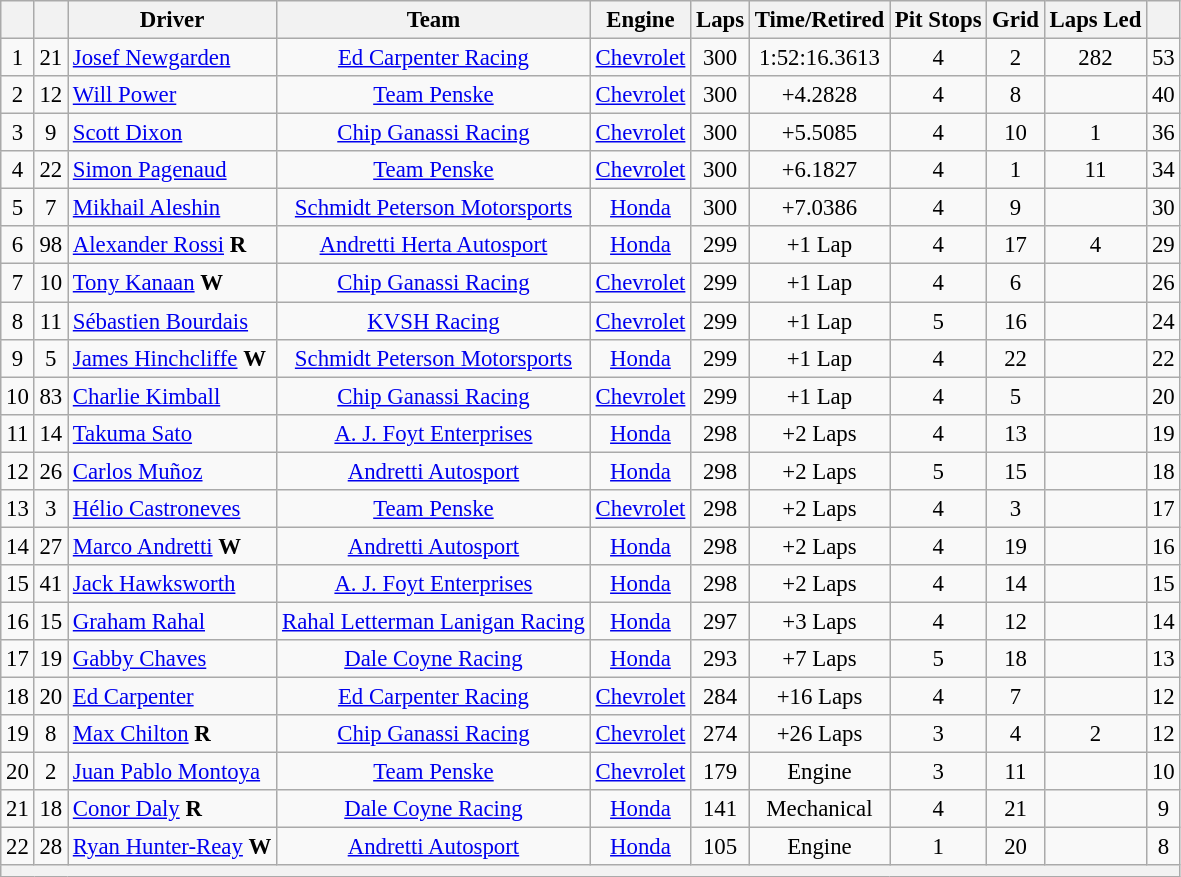<table class="wikitable" style="text-align:center; font-size: 95%;">
<tr>
<th></th>
<th></th>
<th>Driver</th>
<th>Team</th>
<th>Engine</th>
<th>Laps</th>
<th>Time/Retired</th>
<th>Pit Stops</th>
<th>Grid</th>
<th>Laps Led</th>
<th></th>
</tr>
<tr>
<td>1</td>
<td>21</td>
<td align="left"> <a href='#'>Josef Newgarden</a></td>
<td><a href='#'>Ed Carpenter Racing</a></td>
<td><a href='#'>Chevrolet</a></td>
<td>300</td>
<td>1:52:16.3613</td>
<td>4</td>
<td>2</td>
<td>282</td>
<td>53</td>
</tr>
<tr>
<td>2</td>
<td>12</td>
<td align="left"> <a href='#'>Will Power</a></td>
<td><a href='#'>Team Penske</a></td>
<td><a href='#'>Chevrolet</a></td>
<td>300</td>
<td>+4.2828</td>
<td>4</td>
<td>8</td>
<td></td>
<td>40</td>
</tr>
<tr>
<td>3</td>
<td>9</td>
<td align="left"> <a href='#'>Scott Dixon</a></td>
<td><a href='#'>Chip Ganassi Racing</a></td>
<td><a href='#'>Chevrolet</a></td>
<td>300</td>
<td>+5.5085</td>
<td>4</td>
<td>10</td>
<td>1</td>
<td>36</td>
</tr>
<tr>
<td>4</td>
<td>22</td>
<td align="left"> <a href='#'>Simon Pagenaud</a></td>
<td><a href='#'>Team Penske</a></td>
<td><a href='#'>Chevrolet</a></td>
<td>300</td>
<td>+6.1827</td>
<td>4</td>
<td>1</td>
<td>11</td>
<td>34</td>
</tr>
<tr>
<td>5</td>
<td>7</td>
<td align="left"> <a href='#'>Mikhail Aleshin</a></td>
<td><a href='#'>Schmidt Peterson Motorsports</a></td>
<td><a href='#'>Honda</a></td>
<td>300</td>
<td>+7.0386</td>
<td>4</td>
<td>9</td>
<td></td>
<td>30</td>
</tr>
<tr>
<td>6</td>
<td>98</td>
<td align="left"> <a href='#'>Alexander Rossi</a> <strong><span>R</span></strong></td>
<td><a href='#'>Andretti Herta Autosport</a></td>
<td><a href='#'>Honda</a></td>
<td>299</td>
<td>+1 Lap</td>
<td>4</td>
<td>17</td>
<td>4</td>
<td>29</td>
</tr>
<tr>
<td>7</td>
<td>10</td>
<td align="left"> <a href='#'>Tony Kanaan</a> <strong><span>W</span></strong></td>
<td><a href='#'>Chip Ganassi Racing</a></td>
<td><a href='#'>Chevrolet</a></td>
<td>299</td>
<td>+1 Lap</td>
<td>4</td>
<td>6</td>
<td></td>
<td>26</td>
</tr>
<tr>
<td>8</td>
<td>11</td>
<td align="left"> <a href='#'>Sébastien Bourdais</a></td>
<td><a href='#'>KVSH Racing</a></td>
<td><a href='#'>Chevrolet</a></td>
<td>299</td>
<td>+1 Lap</td>
<td>5</td>
<td>16</td>
<td></td>
<td>24</td>
</tr>
<tr>
<td>9</td>
<td>5</td>
<td align="left"> <a href='#'>James Hinchcliffe</a> <strong><span>W</span></strong></td>
<td><a href='#'>Schmidt Peterson Motorsports</a></td>
<td><a href='#'>Honda</a></td>
<td>299</td>
<td>+1 Lap</td>
<td>4</td>
<td>22</td>
<td></td>
<td>22</td>
</tr>
<tr>
<td>10</td>
<td>83</td>
<td align="left"> <a href='#'>Charlie Kimball</a></td>
<td><a href='#'>Chip Ganassi Racing</a></td>
<td><a href='#'>Chevrolet</a></td>
<td>299</td>
<td>+1 Lap</td>
<td>4</td>
<td>5</td>
<td></td>
<td>20</td>
</tr>
<tr>
<td>11</td>
<td>14</td>
<td align="left"> <a href='#'>Takuma Sato</a></td>
<td><a href='#'>A. J. Foyt Enterprises</a></td>
<td><a href='#'>Honda</a></td>
<td>298</td>
<td>+2 Laps</td>
<td>4</td>
<td>13</td>
<td></td>
<td>19</td>
</tr>
<tr>
<td>12</td>
<td>26</td>
<td align="left"> <a href='#'>Carlos Muñoz</a></td>
<td><a href='#'>Andretti Autosport</a></td>
<td><a href='#'>Honda</a></td>
<td>298</td>
<td>+2 Laps</td>
<td>5</td>
<td>15</td>
<td></td>
<td>18</td>
</tr>
<tr>
<td>13</td>
<td>3</td>
<td align="left"> <a href='#'>Hélio Castroneves</a></td>
<td><a href='#'>Team Penske</a></td>
<td><a href='#'>Chevrolet</a></td>
<td>298</td>
<td>+2 Laps</td>
<td>4</td>
<td>3</td>
<td></td>
<td>17</td>
</tr>
<tr>
<td>14</td>
<td>27</td>
<td align="left"> <a href='#'>Marco Andretti</a> <strong><span>W</span></strong></td>
<td><a href='#'>Andretti Autosport</a></td>
<td><a href='#'>Honda</a></td>
<td>298</td>
<td>+2 Laps</td>
<td>4</td>
<td>19</td>
<td></td>
<td>16</td>
</tr>
<tr>
<td>15</td>
<td>41</td>
<td align="left"> <a href='#'>Jack Hawksworth</a></td>
<td><a href='#'>A. J. Foyt Enterprises</a></td>
<td><a href='#'>Honda</a></td>
<td>298</td>
<td>+2 Laps</td>
<td>4</td>
<td>14</td>
<td></td>
<td>15</td>
</tr>
<tr>
<td>16</td>
<td>15</td>
<td align="left"> <a href='#'>Graham Rahal</a></td>
<td><a href='#'>Rahal Letterman Lanigan Racing</a></td>
<td><a href='#'>Honda</a></td>
<td>297</td>
<td>+3 Laps</td>
<td>4</td>
<td>12</td>
<td></td>
<td>14</td>
</tr>
<tr>
<td>17</td>
<td>19</td>
<td align="left"> <a href='#'>Gabby Chaves</a></td>
<td><a href='#'>Dale Coyne Racing</a></td>
<td><a href='#'>Honda</a></td>
<td>293</td>
<td>+7 Laps</td>
<td>5</td>
<td>18</td>
<td></td>
<td>13</td>
</tr>
<tr>
<td>18</td>
<td>20</td>
<td align="left"> <a href='#'>Ed Carpenter</a></td>
<td><a href='#'>Ed Carpenter Racing</a></td>
<td><a href='#'>Chevrolet</a></td>
<td>284</td>
<td>+16 Laps</td>
<td>4</td>
<td>7</td>
<td></td>
<td>12</td>
</tr>
<tr>
<td>19</td>
<td>8</td>
<td align="left"> <a href='#'>Max Chilton</a> <strong><span>R</span></strong></td>
<td><a href='#'>Chip Ganassi Racing</a></td>
<td><a href='#'>Chevrolet</a></td>
<td>274</td>
<td>+26 Laps</td>
<td>3</td>
<td>4</td>
<td>2</td>
<td>12</td>
</tr>
<tr>
<td>20</td>
<td>2</td>
<td align="left"> <a href='#'>Juan Pablo Montoya</a></td>
<td><a href='#'>Team Penske</a></td>
<td><a href='#'>Chevrolet</a></td>
<td>179</td>
<td>Engine</td>
<td>3</td>
<td>11</td>
<td></td>
<td>10</td>
</tr>
<tr>
<td>21</td>
<td>18</td>
<td align="left"> <a href='#'>Conor Daly</a>  <strong><span>R</span></strong></td>
<td><a href='#'>Dale Coyne Racing</a></td>
<td><a href='#'>Honda</a></td>
<td>141</td>
<td>Mechanical</td>
<td>4</td>
<td>21</td>
<td></td>
<td>9</td>
</tr>
<tr>
<td>22</td>
<td>28</td>
<td align="left"> <a href='#'>Ryan Hunter-Reay</a> <strong><span>W</span></strong></td>
<td><a href='#'>Andretti Autosport</a></td>
<td><a href='#'>Honda</a></td>
<td>105</td>
<td>Engine</td>
<td>1</td>
<td>20</td>
<td></td>
<td>8</td>
</tr>
<tr>
<th colspan=11></th>
</tr>
</table>
